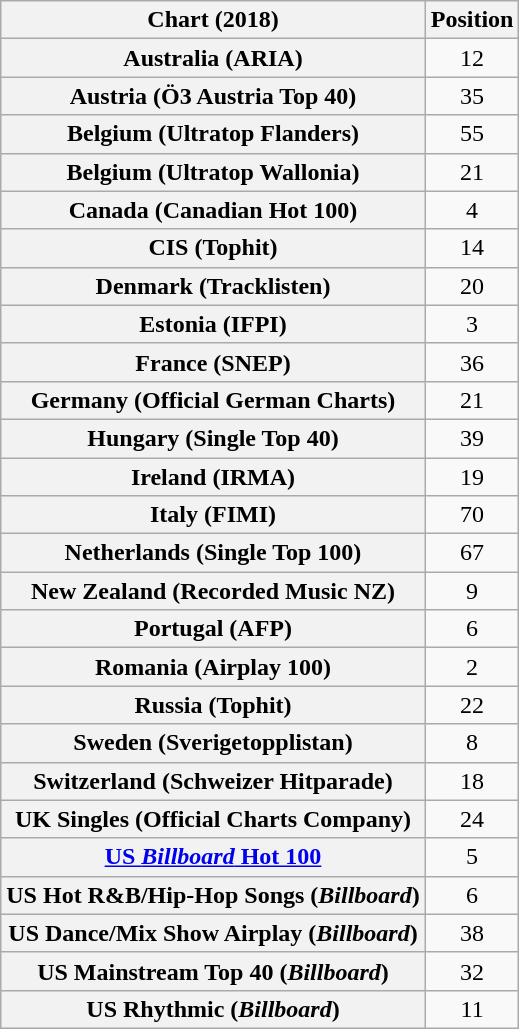<table class="wikitable sortable plainrowheaders" style="text-align:center">
<tr>
<th scope="col">Chart (2018)</th>
<th scope="col">Position</th>
</tr>
<tr>
<th scope="row">Australia (ARIA)</th>
<td>12</td>
</tr>
<tr>
<th scope="row">Austria (Ö3 Austria Top 40)</th>
<td>35</td>
</tr>
<tr>
<th scope="row">Belgium (Ultratop Flanders)</th>
<td>55</td>
</tr>
<tr>
<th scope="row">Belgium (Ultratop Wallonia)</th>
<td>21</td>
</tr>
<tr>
<th scope="row">Canada (Canadian Hot 100)</th>
<td>4</td>
</tr>
<tr>
<th scope="row">CIS (Tophit)</th>
<td>14</td>
</tr>
<tr>
<th scope="row">Denmark (Tracklisten)</th>
<td>20</td>
</tr>
<tr>
<th scope="row">Estonia (IFPI)</th>
<td>3</td>
</tr>
<tr>
<th scope="row">France (SNEP)</th>
<td>36</td>
</tr>
<tr>
<th scope="row">Germany (Official German Charts)</th>
<td>21</td>
</tr>
<tr>
<th scope="row">Hungary (Single Top 40)</th>
<td>39</td>
</tr>
<tr>
<th scope="row">Ireland (IRMA)</th>
<td>19</td>
</tr>
<tr>
<th scope="row">Italy (FIMI)</th>
<td>70</td>
</tr>
<tr>
<th scope="row">Netherlands (Single Top 100)</th>
<td>67</td>
</tr>
<tr>
<th scope="row">New Zealand (Recorded Music NZ)</th>
<td>9</td>
</tr>
<tr>
<th scope="row">Portugal (AFP)</th>
<td>6</td>
</tr>
<tr>
<th scope="row">Romania (Airplay 100)</th>
<td>2</td>
</tr>
<tr>
<th scope="row">Russia (Tophit)</th>
<td>22</td>
</tr>
<tr>
<th scope="row">Sweden (Sverigetopplistan)</th>
<td>8</td>
</tr>
<tr>
<th scope="row">Switzerland (Schweizer Hitparade)</th>
<td>18</td>
</tr>
<tr>
<th scope="row">UK Singles (Official Charts Company)</th>
<td>24</td>
</tr>
<tr>
<th scope="row"><a href='#'>US <em>Billboard</em> Hot 100</a></th>
<td>5</td>
</tr>
<tr>
<th scope="row">US Hot R&B/Hip-Hop Songs (<em>Billboard</em>)</th>
<td>6</td>
</tr>
<tr>
<th scope="row">US Dance/Mix Show Airplay (<em>Billboard</em>)</th>
<td>38</td>
</tr>
<tr>
<th scope="row">US Mainstream Top 40 (<em>Billboard</em>)</th>
<td>32</td>
</tr>
<tr>
<th scope="row">US Rhythmic (<em>Billboard</em>)</th>
<td>11</td>
</tr>
</table>
